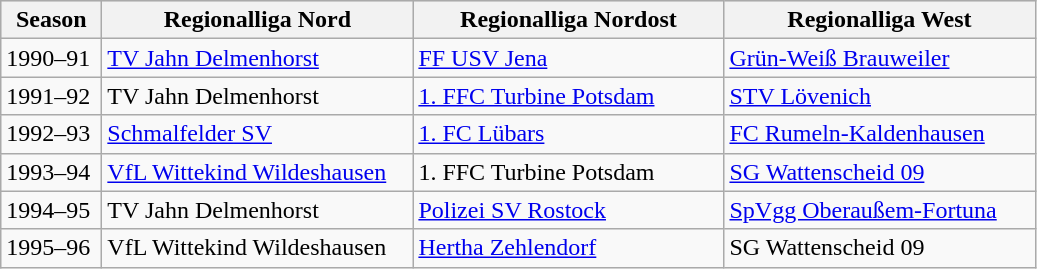<table class="wikitable">
<tr align="center" bgcolor="#dfdfdf">
<th width="60">Season</th>
<th width="200">Regionalliga Nord</th>
<th width="200">Regionalliga Nordost</th>
<th width="200">Regionalliga West</th>
</tr>
<tr>
<td>1990–91</td>
<td><a href='#'>TV Jahn Delmenhorst</a></td>
<td><a href='#'>FF USV Jena</a></td>
<td><a href='#'>Grün-Weiß Brauweiler</a></td>
</tr>
<tr>
<td>1991–92</td>
<td>TV Jahn Delmenhorst</td>
<td><a href='#'>1. FFC Turbine Potsdam</a></td>
<td><a href='#'>STV Lövenich</a></td>
</tr>
<tr>
<td>1992–93</td>
<td><a href='#'>Schmalfelder SV</a></td>
<td><a href='#'>1. FC Lübars</a></td>
<td><a href='#'>FC Rumeln-Kaldenhausen</a></td>
</tr>
<tr>
<td>1993–94</td>
<td><a href='#'>VfL Wittekind Wildeshausen</a></td>
<td>1. FFC Turbine Potsdam</td>
<td><a href='#'>SG Wattenscheid 09</a></td>
</tr>
<tr>
<td>1994–95</td>
<td>TV Jahn Delmenhorst</td>
<td><a href='#'>Polizei SV Rostock</a></td>
<td><a href='#'>SpVgg Oberaußem-Fortuna</a></td>
</tr>
<tr>
<td>1995–96</td>
<td>VfL Wittekind Wildeshausen</td>
<td><a href='#'>Hertha Zehlendorf</a></td>
<td>SG Wattenscheid 09</td>
</tr>
</table>
